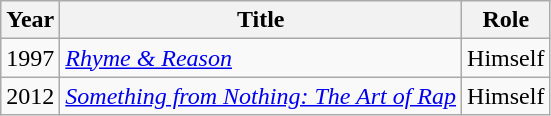<table class="wikitable plainrowheaders sortable" style="margin-right: 0;">
<tr>
<th>Year</th>
<th>Title</th>
<th>Role</th>
</tr>
<tr>
<td>1997</td>
<td><em><a href='#'>Rhyme & Reason</a></em></td>
<td>Himself</td>
</tr>
<tr>
<td>2012</td>
<td><em><a href='#'>Something from Nothing: The Art of Rap</a></em></td>
<td>Himself</td>
</tr>
</table>
